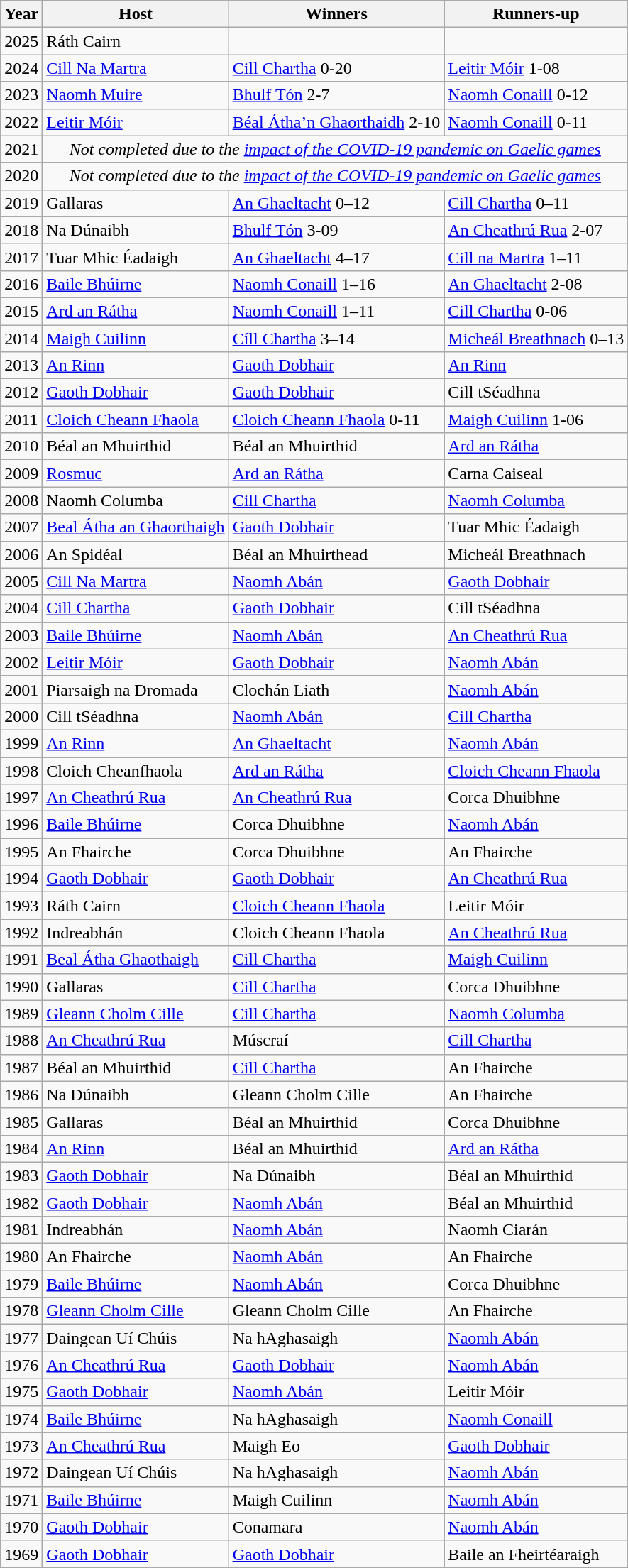<table class="wikitable">
<tr>
<th>Year</th>
<th>Host</th>
<th>Winners</th>
<th>Runners-up</th>
</tr>
<tr>
<td>2025</td>
<td>Ráth Cairn</td>
<td></td>
<td></td>
</tr>
<tr>
<td>2024</td>
<td><a href='#'>Cill Na Martra</a></td>
<td><a href='#'>Cill Chartha</a> 0-20</td>
<td><a href='#'>Leitir Móir</a> 1-08</td>
</tr>
<tr>
<td>2023</td>
<td><a href='#'>Naomh Muire</a></td>
<td><a href='#'>Bhulf Tón</a> 2-7</td>
<td><a href='#'>Naomh Conaill</a> 0-12</td>
</tr>
<tr>
<td>2022</td>
<td><a href='#'>Leitir Móir</a></td>
<td><a href='#'>Béal Átha’n Ghaorthaidh</a> 2-10</td>
<td><a href='#'>Naomh Conaill</a> 0-11</td>
</tr>
<tr>
<td>2021</td>
<td colspan="3" style="text-align:center;"><em>Not completed due to the <a href='#'>impact of the COVID-19 pandemic on Gaelic games</a></em></td>
</tr>
<tr>
<td>2020</td>
<td colspan="3" style="text-align:center;"><em>Not completed due to the <a href='#'>impact of the COVID-19 pandemic on Gaelic games</a></em></td>
</tr>
<tr>
<td>2019</td>
<td>Gallaras</td>
<td><a href='#'>An Ghaeltacht</a> 0–12</td>
<td><a href='#'>Cill Chartha</a> 0–11</td>
</tr>
<tr>
<td>2018</td>
<td>Na Dúnaibh</td>
<td><a href='#'>Bhulf Tón</a> 3-09</td>
<td><a href='#'>An Cheathrú Rua</a> 2-07</td>
</tr>
<tr>
<td>2017</td>
<td>Tuar Mhic Éadaigh</td>
<td><a href='#'>An Ghaeltacht</a> 4–17</td>
<td><a href='#'>Cill na Martra</a> 1–11</td>
</tr>
<tr>
<td>2016</td>
<td><a href='#'>Baile Bhúirne</a></td>
<td><a href='#'>Naomh Conaill</a> 1–16</td>
<td><a href='#'>An Ghaeltacht</a> 2-08</td>
</tr>
<tr>
<td>2015</td>
<td><a href='#'>Ard an Rátha</a></td>
<td><a href='#'>Naomh Conaill</a> 1–11</td>
<td><a href='#'>Cill Chartha</a> 0-06</td>
</tr>
<tr>
<td>2014</td>
<td><a href='#'>Maigh Cuilinn</a></td>
<td><a href='#'>Cíll Chartha</a> 3–14</td>
<td><a href='#'>Micheál Breathnach</a> 0–13</td>
</tr>
<tr>
<td>2013</td>
<td><a href='#'>An Rinn</a></td>
<td><a href='#'>Gaoth Dobhair</a></td>
<td><a href='#'>An Rinn</a></td>
</tr>
<tr>
<td>2012</td>
<td><a href='#'>Gaoth Dobhair</a></td>
<td><a href='#'>Gaoth Dobhair</a></td>
<td>Cill tSéadhna</td>
</tr>
<tr>
<td>2011</td>
<td><a href='#'>Cloich Cheann Fhaola</a></td>
<td><a href='#'>Cloich Cheann Fhaola</a> 0-11</td>
<td><a href='#'>Maigh Cuilinn</a> 1-06</td>
</tr>
<tr>
<td>2010</td>
<td>Béal an Mhuirthid</td>
<td>Béal an Mhuirthid</td>
<td><a href='#'>Ard an Rátha</a></td>
</tr>
<tr>
<td>2009</td>
<td><a href='#'>Rosmuc</a></td>
<td><a href='#'>Ard an Rátha</a></td>
<td>Carna Caiseal</td>
</tr>
<tr>
<td>2008</td>
<td>Naomh Columba</td>
<td><a href='#'>Cill Chartha</a></td>
<td><a href='#'>Naomh Columba</a></td>
</tr>
<tr>
<td>2007</td>
<td><a href='#'>Beal Átha an Ghaorthaigh</a></td>
<td><a href='#'>Gaoth Dobhair</a></td>
<td>Tuar Mhic Éadaigh</td>
</tr>
<tr>
<td>2006</td>
<td>An Spidéal</td>
<td>Béal an Mhuirthead</td>
<td>Micheál Breathnach</td>
</tr>
<tr>
<td>2005</td>
<td><a href='#'>Cill Na Martra</a></td>
<td><a href='#'>Naomh Abán</a></td>
<td><a href='#'>Gaoth Dobhair</a></td>
</tr>
<tr>
<td>2004</td>
<td><a href='#'>Cill Chartha</a></td>
<td><a href='#'>Gaoth Dobhair</a></td>
<td>Cill tSéadhna</td>
</tr>
<tr>
<td>2003</td>
<td><a href='#'>Baile Bhúirne</a></td>
<td><a href='#'>Naomh Abán</a></td>
<td><a href='#'>An Cheathrú Rua</a></td>
</tr>
<tr>
<td>2002</td>
<td><a href='#'>Leitir Móir</a></td>
<td><a href='#'>Gaoth Dobhair</a></td>
<td><a href='#'>Naomh Abán</a></td>
</tr>
<tr>
<td>2001</td>
<td>Piarsaigh na Dromada</td>
<td>Clochán Liath</td>
<td><a href='#'>Naomh Abán</a></td>
</tr>
<tr>
<td>2000</td>
<td>Cill tSéadhna</td>
<td><a href='#'>Naomh Abán</a></td>
<td><a href='#'>Cill Chartha</a></td>
</tr>
<tr>
<td>1999</td>
<td><a href='#'>An Rinn</a></td>
<td><a href='#'>An Ghaeltacht</a></td>
<td><a href='#'>Naomh Abán</a></td>
</tr>
<tr>
<td>1998</td>
<td>Cloich Cheanfhaola</td>
<td><a href='#'>Ard an Rátha</a></td>
<td><a href='#'>Cloich Cheann Fhaola</a></td>
</tr>
<tr>
<td>1997</td>
<td><a href='#'>An Cheathrú Rua</a></td>
<td><a href='#'>An Cheathrú Rua</a></td>
<td>Corca Dhuibhne</td>
</tr>
<tr>
<td>1996</td>
<td><a href='#'>Baile Bhúirne</a></td>
<td>Corca Dhuibhne</td>
<td><a href='#'>Naomh Abán</a></td>
</tr>
<tr>
<td>1995</td>
<td>An Fhairche</td>
<td>Corca Dhuibhne</td>
<td>An Fhairche</td>
</tr>
<tr>
<td>1994</td>
<td><a href='#'>Gaoth Dobhair</a></td>
<td><a href='#'>Gaoth Dobhair</a></td>
<td><a href='#'>An Cheathrú Rua</a></td>
</tr>
<tr>
<td>1993</td>
<td>Ráth Cairn</td>
<td><a href='#'>Cloich Cheann Fhaola</a></td>
<td>Leitir Móir</td>
</tr>
<tr>
<td>1992</td>
<td>Indreabhán</td>
<td>Cloich Cheann Fhaola</td>
<td><a href='#'>An Cheathrú Rua</a></td>
</tr>
<tr>
<td>1991</td>
<td><a href='#'>Beal Átha Ghaothaigh</a></td>
<td><a href='#'>Cill Chartha</a></td>
<td><a href='#'>Maigh Cuilinn</a></td>
</tr>
<tr>
<td>1990</td>
<td>Gallaras</td>
<td><a href='#'>Cill Chartha</a></td>
<td>Corca Dhuibhne</td>
</tr>
<tr>
<td>1989</td>
<td><a href='#'>Gleann Cholm Cille</a></td>
<td><a href='#'>Cill Chartha</a></td>
<td><a href='#'>Naomh Columba</a></td>
</tr>
<tr>
<td>1988</td>
<td><a href='#'>An Cheathrú Rua</a></td>
<td>Múscraí</td>
<td><a href='#'>Cill Chartha</a></td>
</tr>
<tr>
<td>1987</td>
<td>Béal an Mhuirthid</td>
<td><a href='#'>Cill Chartha</a></td>
<td>An Fhairche</td>
</tr>
<tr>
<td>1986</td>
<td>Na Dúnaibh</td>
<td>Gleann Cholm Cille</td>
<td>An Fhairche</td>
</tr>
<tr>
<td>1985</td>
<td>Gallaras</td>
<td>Béal an Mhuirthid</td>
<td>Corca Dhuibhne</td>
</tr>
<tr>
<td>1984</td>
<td><a href='#'>An Rinn</a></td>
<td>Béal an Mhuirthid</td>
<td><a href='#'>Ard an Rátha</a></td>
</tr>
<tr>
<td>1983</td>
<td><a href='#'>Gaoth Dobhair</a></td>
<td>Na Dúnaibh</td>
<td>Béal an Mhuirthid</td>
</tr>
<tr>
<td>1982</td>
<td><a href='#'>Gaoth Dobhair</a></td>
<td><a href='#'>Naomh Abán</a></td>
<td>Béal an Mhuirthid</td>
</tr>
<tr>
<td>1981</td>
<td>Indreabhán</td>
<td><a href='#'>Naomh Abán</a></td>
<td>Naomh Ciarán</td>
</tr>
<tr>
<td>1980</td>
<td>An Fhairche</td>
<td><a href='#'>Naomh Abán</a></td>
<td>An Fhairche</td>
</tr>
<tr>
<td>1979</td>
<td><a href='#'>Baile Bhúirne</a></td>
<td><a href='#'>Naomh Abán</a></td>
<td>Corca Dhuibhne</td>
</tr>
<tr>
<td>1978</td>
<td><a href='#'>Gleann Cholm Cille</a></td>
<td>Gleann Cholm Cille</td>
<td>An Fhairche</td>
</tr>
<tr>
<td>1977</td>
<td>Daingean Uí Chúis</td>
<td>Na hAghasaigh</td>
<td><a href='#'>Naomh Abán</a></td>
</tr>
<tr>
<td>1976</td>
<td><a href='#'>An Cheathrú Rua</a></td>
<td><a href='#'>Gaoth Dobhair</a></td>
<td><a href='#'>Naomh Abán</a></td>
</tr>
<tr>
<td>1975</td>
<td><a href='#'>Gaoth Dobhair</a></td>
<td><a href='#'>Naomh Abán</a></td>
<td>Leitir Móir</td>
</tr>
<tr>
<td>1974</td>
<td><a href='#'>Baile Bhúirne</a></td>
<td>Na hAghasaigh</td>
<td><a href='#'>Naomh Conaill</a></td>
</tr>
<tr>
<td>1973</td>
<td><a href='#'>An Cheathrú Rua</a></td>
<td>Maigh Eo</td>
<td><a href='#'>Gaoth Dobhair</a></td>
</tr>
<tr>
<td>1972</td>
<td>Daingean Uí Chúis</td>
<td>Na hAghasaigh</td>
<td><a href='#'>Naomh Abán</a></td>
</tr>
<tr>
<td>1971</td>
<td><a href='#'>Baile Bhúirne</a></td>
<td>Maigh Cuilinn</td>
<td><a href='#'>Naomh Abán</a></td>
</tr>
<tr>
<td>1970</td>
<td><a href='#'>Gaoth Dobhair</a></td>
<td>Conamara</td>
<td><a href='#'>Naomh Abán</a></td>
</tr>
<tr>
<td>1969</td>
<td><a href='#'>Gaoth Dobhair</a></td>
<td><a href='#'>Gaoth Dobhair</a></td>
<td>Baile an Fheirtéaraigh</td>
</tr>
</table>
